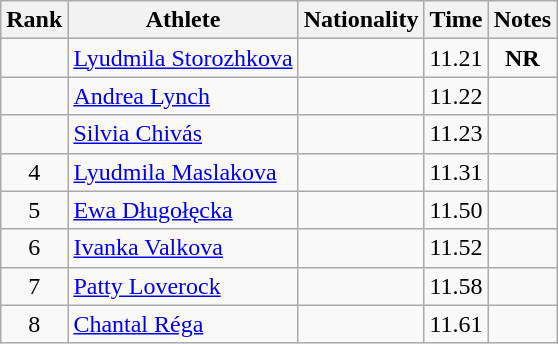<table class="wikitable sortable" style="text-align:center">
<tr>
<th>Rank</th>
<th>Athlete</th>
<th>Nationality</th>
<th>Time</th>
<th>Notes</th>
</tr>
<tr>
<td></td>
<td align=left><a href='#'>Lyudmila Storozhkova</a></td>
<td align=left></td>
<td>11.21</td>
<td><strong>NR</strong></td>
</tr>
<tr>
<td></td>
<td align=left><a href='#'>Andrea Lynch</a></td>
<td align=left></td>
<td>11.22</td>
<td></td>
</tr>
<tr>
<td></td>
<td align=left><a href='#'>Silvia Chivás</a></td>
<td align=left></td>
<td>11.23</td>
<td></td>
</tr>
<tr>
<td>4</td>
<td align=left><a href='#'>Lyudmila Maslakova</a></td>
<td align=left></td>
<td>11.31</td>
<td></td>
</tr>
<tr>
<td>5</td>
<td align=left><a href='#'>Ewa Długołęcka</a></td>
<td align=left></td>
<td>11.50</td>
<td></td>
</tr>
<tr>
<td>6</td>
<td align=left><a href='#'>Ivanka Valkova</a></td>
<td align=left></td>
<td>11.52</td>
<td></td>
</tr>
<tr>
<td>7</td>
<td align=left><a href='#'>Patty Loverock</a></td>
<td align=left></td>
<td>11.58</td>
<td></td>
</tr>
<tr>
<td>8</td>
<td align=left><a href='#'>Chantal Réga</a></td>
<td align=left></td>
<td>11.61</td>
<td></td>
</tr>
</table>
